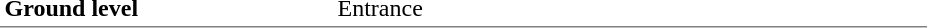<table table border=0 cellspacing=0 cellpadding=3>
<tr>
<td style="border-bottom:solid 1px gray;" width=110 rowspan=10 valign=top><strong>Ground level</strong></td>
</tr>
<tr>
<td style="border-bottom:solid 1px gray;" width=100 rowspan=2 valign=top></td>
<td style="border-bottom:solid 1px gray;" width=390 rowspan=2 valign=top>Entrance</td>
</tr>
</table>
